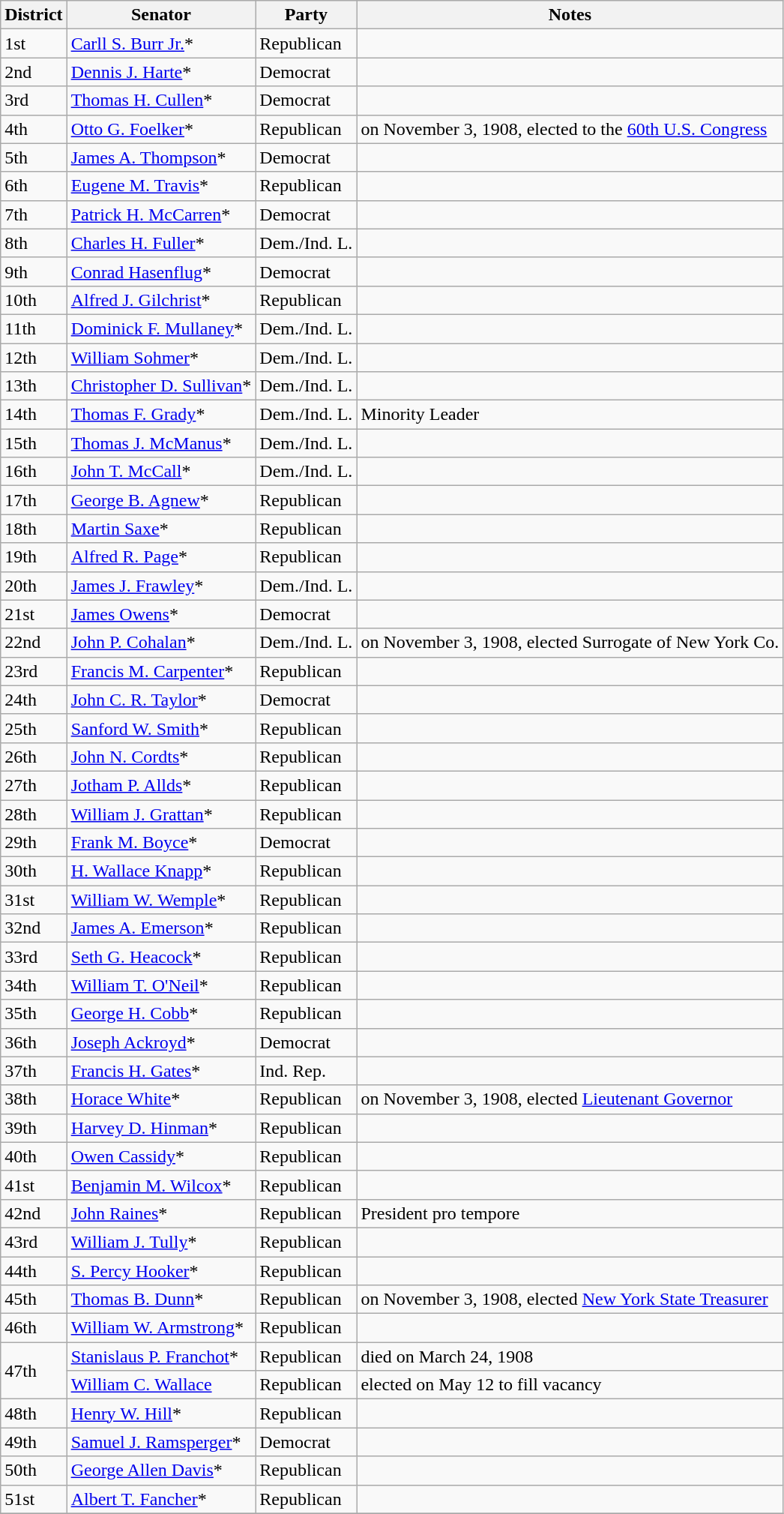<table class=wikitable>
<tr>
<th>District</th>
<th>Senator</th>
<th>Party</th>
<th>Notes</th>
</tr>
<tr>
<td>1st</td>
<td><a href='#'>Carll S. Burr Jr.</a>*</td>
<td>Republican</td>
<td></td>
</tr>
<tr>
<td>2nd</td>
<td><a href='#'>Dennis J. Harte</a>*</td>
<td>Democrat</td>
<td></td>
</tr>
<tr>
<td>3rd</td>
<td><a href='#'>Thomas H. Cullen</a>*</td>
<td>Democrat</td>
<td></td>
</tr>
<tr>
<td>4th</td>
<td><a href='#'>Otto G. Foelker</a>*</td>
<td>Republican</td>
<td>on November 3, 1908, elected to the <a href='#'>60th U.S. Congress</a></td>
</tr>
<tr>
<td>5th</td>
<td><a href='#'>James A. Thompson</a>*</td>
<td>Democrat</td>
<td></td>
</tr>
<tr>
<td>6th</td>
<td><a href='#'>Eugene M. Travis</a>*</td>
<td>Republican</td>
<td></td>
</tr>
<tr>
<td>7th</td>
<td><a href='#'>Patrick H. McCarren</a>*</td>
<td>Democrat</td>
<td></td>
</tr>
<tr>
<td>8th</td>
<td><a href='#'>Charles H. Fuller</a>*</td>
<td>Dem./Ind. L.</td>
<td></td>
</tr>
<tr>
<td>9th</td>
<td><a href='#'>Conrad Hasenflug</a>*</td>
<td>Democrat</td>
<td></td>
</tr>
<tr>
<td>10th</td>
<td><a href='#'>Alfred J. Gilchrist</a>*</td>
<td>Republican</td>
<td></td>
</tr>
<tr>
<td>11th</td>
<td><a href='#'>Dominick F. Mullaney</a>*</td>
<td>Dem./Ind. L.</td>
<td></td>
</tr>
<tr>
<td>12th</td>
<td><a href='#'>William Sohmer</a>*</td>
<td>Dem./Ind. L.</td>
<td></td>
</tr>
<tr>
<td>13th</td>
<td><a href='#'>Christopher D. Sullivan</a>*</td>
<td>Dem./Ind. L.</td>
<td></td>
</tr>
<tr>
<td>14th</td>
<td><a href='#'>Thomas F. Grady</a>*</td>
<td>Dem./Ind. L.</td>
<td>Minority Leader</td>
</tr>
<tr>
<td>15th</td>
<td><a href='#'>Thomas J. McManus</a>*</td>
<td>Dem./Ind. L.</td>
<td></td>
</tr>
<tr>
<td>16th</td>
<td><a href='#'>John T. McCall</a>*</td>
<td>Dem./Ind. L.</td>
<td></td>
</tr>
<tr>
<td>17th</td>
<td><a href='#'>George B. Agnew</a>*</td>
<td>Republican</td>
<td></td>
</tr>
<tr>
<td>18th</td>
<td><a href='#'>Martin Saxe</a>*</td>
<td>Republican</td>
<td></td>
</tr>
<tr>
<td>19th</td>
<td><a href='#'>Alfred R. Page</a>*</td>
<td>Republican</td>
<td></td>
</tr>
<tr>
<td>20th</td>
<td><a href='#'>James J. Frawley</a>*</td>
<td>Dem./Ind. L.</td>
<td></td>
</tr>
<tr>
<td>21st</td>
<td><a href='#'>James Owens</a>*</td>
<td>Democrat</td>
<td></td>
</tr>
<tr>
<td>22nd</td>
<td><a href='#'>John P. Cohalan</a>*</td>
<td>Dem./Ind. L.</td>
<td>on November 3, 1908, elected Surrogate of New York Co.</td>
</tr>
<tr>
<td>23rd</td>
<td><a href='#'>Francis M. Carpenter</a>*</td>
<td>Republican</td>
<td></td>
</tr>
<tr>
<td>24th</td>
<td><a href='#'>John C. R. Taylor</a>*</td>
<td>Democrat</td>
<td></td>
</tr>
<tr>
<td>25th</td>
<td><a href='#'>Sanford W. Smith</a>*</td>
<td>Republican</td>
<td></td>
</tr>
<tr>
<td>26th</td>
<td><a href='#'>John N. Cordts</a>*</td>
<td>Republican</td>
<td></td>
</tr>
<tr>
<td>27th</td>
<td><a href='#'>Jotham P. Allds</a>*</td>
<td>Republican</td>
<td></td>
</tr>
<tr>
<td>28th</td>
<td><a href='#'>William J. Grattan</a>*</td>
<td>Republican</td>
<td></td>
</tr>
<tr>
<td>29th</td>
<td><a href='#'>Frank M. Boyce</a>*</td>
<td>Democrat</td>
<td></td>
</tr>
<tr>
<td>30th</td>
<td><a href='#'>H. Wallace Knapp</a>*</td>
<td>Republican</td>
<td></td>
</tr>
<tr>
<td>31st</td>
<td><a href='#'>William W. Wemple</a>*</td>
<td>Republican</td>
<td></td>
</tr>
<tr>
<td>32nd</td>
<td><a href='#'>James A. Emerson</a>*</td>
<td>Republican</td>
<td></td>
</tr>
<tr>
<td>33rd</td>
<td><a href='#'>Seth G. Heacock</a>*</td>
<td>Republican</td>
<td></td>
</tr>
<tr>
<td>34th</td>
<td><a href='#'>William T. O'Neil</a>*</td>
<td>Republican</td>
<td></td>
</tr>
<tr>
<td>35th</td>
<td><a href='#'>George H. Cobb</a>*</td>
<td>Republican</td>
<td></td>
</tr>
<tr>
<td>36th</td>
<td><a href='#'>Joseph Ackroyd</a>*</td>
<td>Democrat</td>
<td></td>
</tr>
<tr>
<td>37th</td>
<td><a href='#'>Francis H. Gates</a>*</td>
<td>Ind. Rep.</td>
<td></td>
</tr>
<tr>
<td>38th</td>
<td><a href='#'>Horace White</a>*</td>
<td>Republican</td>
<td>on November 3, 1908, elected <a href='#'>Lieutenant Governor</a></td>
</tr>
<tr>
<td>39th</td>
<td><a href='#'>Harvey D. Hinman</a>*</td>
<td>Republican</td>
<td></td>
</tr>
<tr>
<td>40th</td>
<td><a href='#'>Owen Cassidy</a>*</td>
<td>Republican</td>
<td></td>
</tr>
<tr>
<td>41st</td>
<td><a href='#'>Benjamin M. Wilcox</a>*</td>
<td>Republican</td>
<td></td>
</tr>
<tr>
<td>42nd</td>
<td><a href='#'>John Raines</a>*</td>
<td>Republican</td>
<td>President pro tempore</td>
</tr>
<tr>
<td>43rd</td>
<td><a href='#'>William J. Tully</a>*</td>
<td>Republican</td>
<td></td>
</tr>
<tr>
<td>44th</td>
<td><a href='#'>S. Percy Hooker</a>*</td>
<td>Republican</td>
<td></td>
</tr>
<tr>
<td>45th</td>
<td><a href='#'>Thomas B. Dunn</a>*</td>
<td>Republican</td>
<td>on November 3, 1908, elected <a href='#'>New York State Treasurer</a></td>
</tr>
<tr>
<td>46th</td>
<td><a href='#'>William W. Armstrong</a>*</td>
<td>Republican</td>
<td></td>
</tr>
<tr>
<td rowspan="2">47th</td>
<td><a href='#'>Stanislaus P. Franchot</a>*</td>
<td>Republican</td>
<td>died on March 24, 1908</td>
</tr>
<tr>
<td><a href='#'>William C. Wallace</a></td>
<td>Republican</td>
<td>elected on May 12 to fill vacancy</td>
</tr>
<tr>
<td>48th</td>
<td><a href='#'>Henry W. Hill</a>*</td>
<td>Republican</td>
<td></td>
</tr>
<tr>
<td>49th</td>
<td><a href='#'>Samuel J. Ramsperger</a>*</td>
<td>Democrat</td>
<td></td>
</tr>
<tr>
<td>50th</td>
<td><a href='#'>George Allen Davis</a>*</td>
<td>Republican</td>
<td></td>
</tr>
<tr>
<td>51st</td>
<td><a href='#'>Albert T. Fancher</a>*</td>
<td>Republican</td>
<td></td>
</tr>
<tr>
</tr>
</table>
